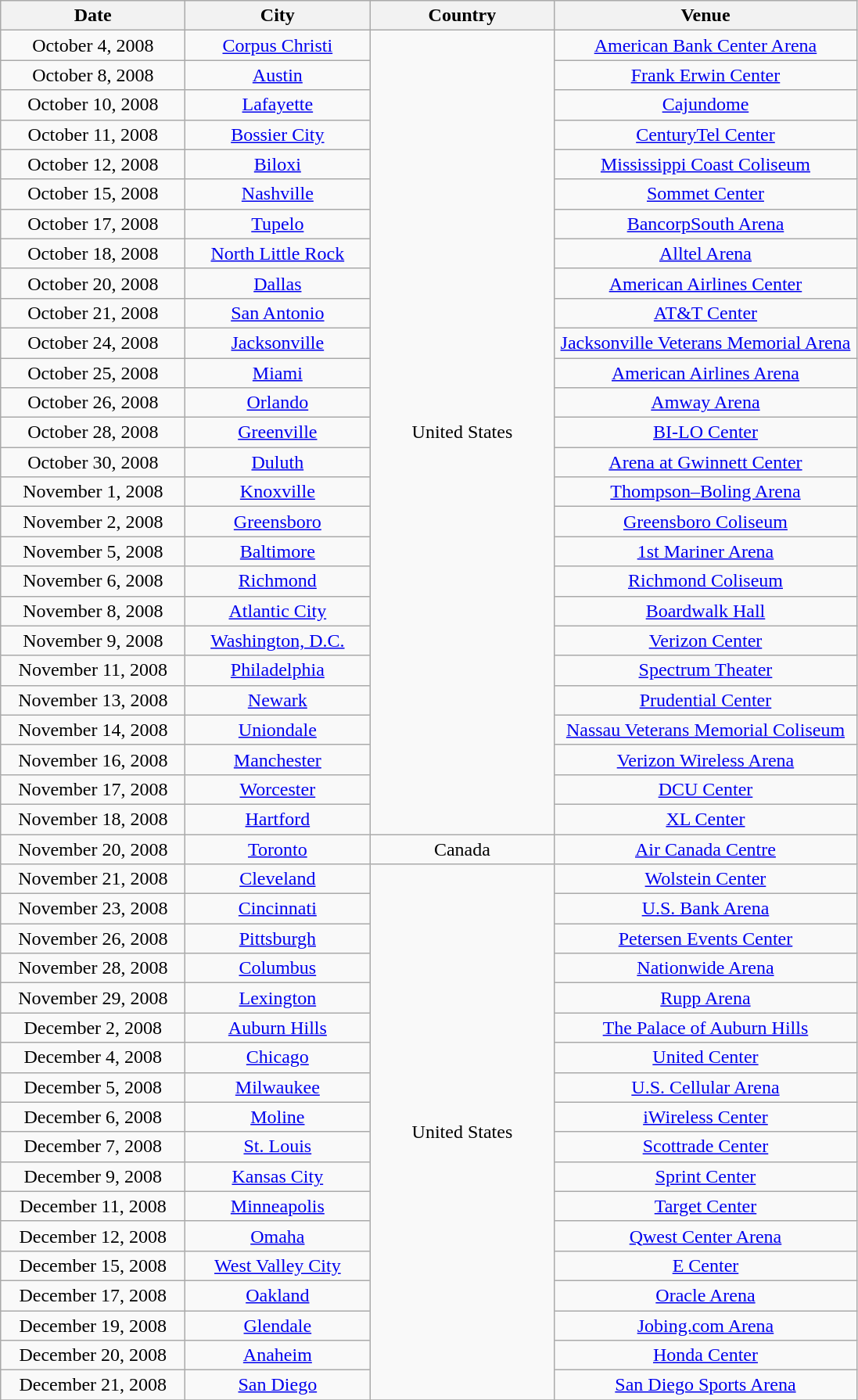<table class="wikitable" style="text-align:center;">
<tr>
<th width="150">Date</th>
<th width="150">City</th>
<th width="150">Country</th>
<th width="250">Venue</th>
</tr>
<tr>
<td>October 4, 2008</td>
<td><a href='#'>Corpus Christi</a></td>
<td rowspan="27">United States</td>
<td><a href='#'>American Bank Center Arena</a></td>
</tr>
<tr>
<td>October 8, 2008</td>
<td><a href='#'>Austin</a></td>
<td><a href='#'>Frank Erwin Center</a></td>
</tr>
<tr>
<td>October 10, 2008</td>
<td><a href='#'>Lafayette</a></td>
<td><a href='#'>Cajundome</a></td>
</tr>
<tr>
<td>October 11, 2008</td>
<td><a href='#'>Bossier City</a></td>
<td><a href='#'>CenturyTel Center</a></td>
</tr>
<tr>
<td>October 12, 2008</td>
<td><a href='#'>Biloxi</a></td>
<td><a href='#'>Mississippi Coast Coliseum</a></td>
</tr>
<tr>
<td>October 15, 2008</td>
<td><a href='#'>Nashville</a></td>
<td><a href='#'>Sommet Center</a></td>
</tr>
<tr>
<td>October 17, 2008</td>
<td><a href='#'>Tupelo</a></td>
<td><a href='#'>BancorpSouth Arena</a></td>
</tr>
<tr>
<td>October 18, 2008</td>
<td><a href='#'>North Little Rock</a></td>
<td><a href='#'>Alltel Arena</a></td>
</tr>
<tr>
<td>October 20, 2008</td>
<td><a href='#'>Dallas</a></td>
<td><a href='#'>American Airlines Center</a></td>
</tr>
<tr>
<td>October 21, 2008</td>
<td><a href='#'>San Antonio</a></td>
<td><a href='#'>AT&T Center</a></td>
</tr>
<tr>
<td>October 24, 2008</td>
<td><a href='#'>Jacksonville</a></td>
<td><a href='#'>Jacksonville Veterans Memorial Arena</a></td>
</tr>
<tr>
<td>October 25, 2008</td>
<td><a href='#'>Miami</a></td>
<td><a href='#'>American Airlines Arena</a></td>
</tr>
<tr>
<td>October 26, 2008</td>
<td><a href='#'>Orlando</a></td>
<td><a href='#'>Amway Arena</a></td>
</tr>
<tr>
<td>October 28, 2008</td>
<td><a href='#'>Greenville</a></td>
<td><a href='#'>BI-LO Center</a></td>
</tr>
<tr>
<td>October 30, 2008</td>
<td><a href='#'>Duluth</a></td>
<td><a href='#'>Arena at Gwinnett Center</a></td>
</tr>
<tr>
<td>November 1, 2008</td>
<td><a href='#'>Knoxville</a></td>
<td><a href='#'>Thompson–Boling Arena</a></td>
</tr>
<tr>
<td>November 2, 2008</td>
<td><a href='#'>Greensboro</a></td>
<td><a href='#'>Greensboro Coliseum</a></td>
</tr>
<tr>
<td>November 5, 2008</td>
<td><a href='#'>Baltimore</a></td>
<td><a href='#'>1st Mariner Arena</a></td>
</tr>
<tr>
<td>November 6, 2008</td>
<td><a href='#'>Richmond</a></td>
<td><a href='#'>Richmond Coliseum</a></td>
</tr>
<tr>
<td>November 8, 2008</td>
<td><a href='#'>Atlantic City</a></td>
<td><a href='#'>Boardwalk Hall</a></td>
</tr>
<tr>
<td>November 9, 2008</td>
<td><a href='#'>Washington, D.C.</a></td>
<td><a href='#'>Verizon Center</a></td>
</tr>
<tr>
<td>November 11, 2008</td>
<td><a href='#'>Philadelphia</a></td>
<td><a href='#'>Spectrum Theater</a></td>
</tr>
<tr>
<td>November 13, 2008</td>
<td><a href='#'>Newark</a></td>
<td><a href='#'>Prudential Center</a></td>
</tr>
<tr>
<td>November 14, 2008</td>
<td><a href='#'>Uniondale</a></td>
<td><a href='#'>Nassau Veterans Memorial Coliseum</a></td>
</tr>
<tr>
<td>November 16, 2008</td>
<td><a href='#'>Manchester</a></td>
<td><a href='#'>Verizon Wireless Arena</a></td>
</tr>
<tr>
<td>November 17, 2008</td>
<td><a href='#'>Worcester</a></td>
<td><a href='#'>DCU Center</a></td>
</tr>
<tr>
<td>November 18, 2008</td>
<td><a href='#'>Hartford</a></td>
<td><a href='#'>XL Center</a></td>
</tr>
<tr>
<td>November 20, 2008</td>
<td><a href='#'>Toronto</a></td>
<td>Canada</td>
<td><a href='#'>Air Canada Centre</a></td>
</tr>
<tr>
<td>November 21, 2008</td>
<td><a href='#'>Cleveland</a></td>
<td rowspan="18">United States</td>
<td><a href='#'>Wolstein Center</a></td>
</tr>
<tr>
<td>November 23, 2008</td>
<td><a href='#'>Cincinnati</a></td>
<td><a href='#'>U.S. Bank Arena</a></td>
</tr>
<tr>
<td>November 26, 2008</td>
<td><a href='#'>Pittsburgh</a></td>
<td><a href='#'>Petersen Events Center</a></td>
</tr>
<tr>
<td>November 28, 2008</td>
<td><a href='#'>Columbus</a></td>
<td><a href='#'>Nationwide Arena</a></td>
</tr>
<tr>
<td>November 29, 2008</td>
<td><a href='#'>Lexington</a></td>
<td><a href='#'>Rupp Arena</a></td>
</tr>
<tr>
<td>December 2, 2008</td>
<td><a href='#'>Auburn Hills</a></td>
<td><a href='#'>The Palace of Auburn Hills</a></td>
</tr>
<tr>
<td>December 4, 2008</td>
<td><a href='#'>Chicago</a></td>
<td><a href='#'>United Center</a></td>
</tr>
<tr>
<td>December 5, 2008</td>
<td><a href='#'>Milwaukee</a></td>
<td><a href='#'>U.S. Cellular Arena</a></td>
</tr>
<tr>
<td>December 6, 2008</td>
<td><a href='#'>Moline</a></td>
<td><a href='#'>iWireless Center</a></td>
</tr>
<tr>
<td>December 7, 2008</td>
<td><a href='#'>St. Louis</a></td>
<td><a href='#'>Scottrade Center</a></td>
</tr>
<tr>
<td>December 9, 2008</td>
<td><a href='#'>Kansas City</a></td>
<td><a href='#'>Sprint Center</a></td>
</tr>
<tr>
<td>December 11, 2008</td>
<td><a href='#'>Minneapolis</a></td>
<td><a href='#'>Target Center</a></td>
</tr>
<tr>
<td>December 12, 2008</td>
<td><a href='#'>Omaha</a></td>
<td><a href='#'>Qwest Center Arena</a></td>
</tr>
<tr>
<td>December 15, 2008</td>
<td><a href='#'>West Valley City</a></td>
<td><a href='#'>E Center</a></td>
</tr>
<tr>
<td>December 17, 2008</td>
<td><a href='#'>Oakland</a></td>
<td><a href='#'>Oracle Arena</a></td>
</tr>
<tr>
<td>December 19, 2008</td>
<td><a href='#'>Glendale</a></td>
<td><a href='#'>Jobing.com Arena</a></td>
</tr>
<tr>
<td>December 20, 2008</td>
<td><a href='#'>Anaheim</a></td>
<td><a href='#'>Honda Center</a></td>
</tr>
<tr>
<td>December 21, 2008</td>
<td><a href='#'>San Diego</a></td>
<td><a href='#'>San Diego Sports Arena</a></td>
</tr>
<tr>
</tr>
</table>
